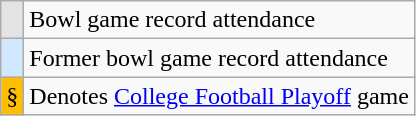<table class="wikitable">
<tr>
<td style="text-align:center; background:#e3e3e3;"></td>
<td>Bowl game record attendance</td>
</tr>
<tr>
<td style="text-align:center; background:#d0e7ff;"></td>
<td>Former bowl game record attendance</td>
</tr>
<tr>
<td style="text-align:center; background:#FFBF00;">§</td>
<td>Denotes <a href='#'>College Football Playoff</a> game</td>
</tr>
</table>
